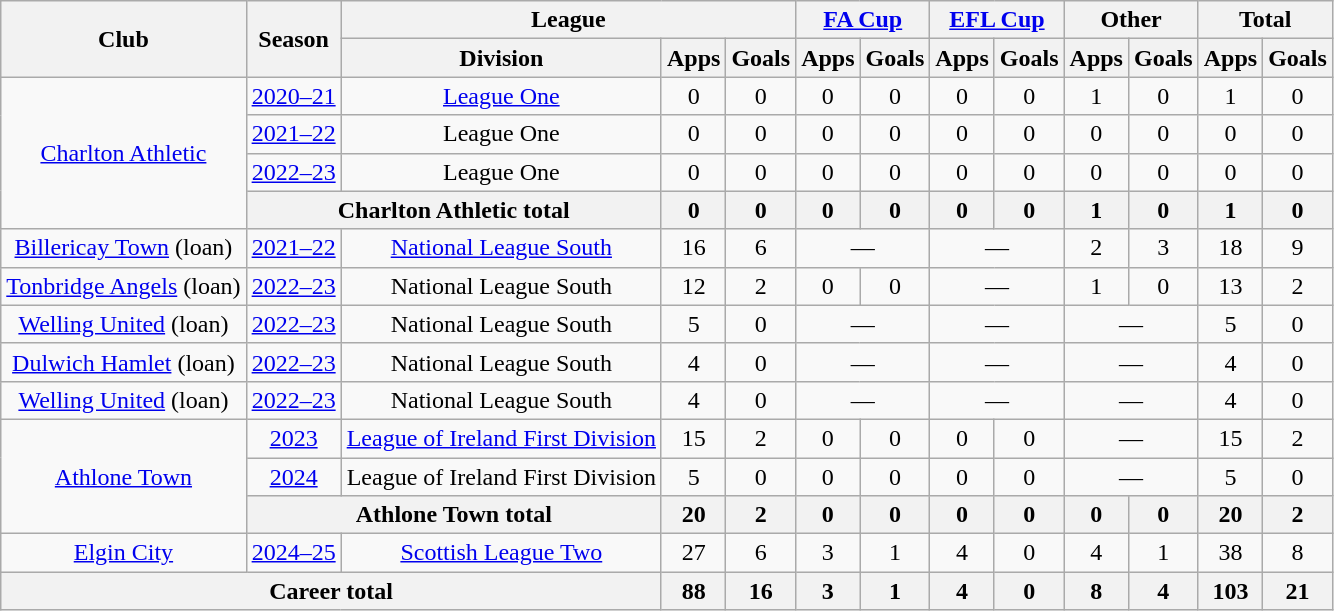<table class="wikitable" style="text-align: center">
<tr>
<th rowspan="2">Club</th>
<th rowspan="2">Season</th>
<th colspan="3">League</th>
<th colspan="2"><a href='#'>FA Cup</a></th>
<th colspan="2"><a href='#'>EFL Cup</a></th>
<th colspan="2">Other</th>
<th colspan="2">Total</th>
</tr>
<tr>
<th>Division</th>
<th>Apps</th>
<th>Goals</th>
<th>Apps</th>
<th>Goals</th>
<th>Apps</th>
<th>Goals</th>
<th>Apps</th>
<th>Goals</th>
<th>Apps</th>
<th>Goals</th>
</tr>
<tr>
<td rowspan="4"><a href='#'>Charlton Athletic</a></td>
<td><a href='#'>2020–21</a></td>
<td><a href='#'>League One</a></td>
<td>0</td>
<td>0</td>
<td>0</td>
<td>0</td>
<td>0</td>
<td>0</td>
<td>1</td>
<td>0</td>
<td>1</td>
<td>0</td>
</tr>
<tr>
<td><a href='#'>2021–22</a></td>
<td>League One</td>
<td>0</td>
<td>0</td>
<td>0</td>
<td>0</td>
<td>0</td>
<td>0</td>
<td>0</td>
<td>0</td>
<td>0</td>
<td>0</td>
</tr>
<tr>
<td><a href='#'>2022–23</a></td>
<td>League One</td>
<td>0</td>
<td>0</td>
<td>0</td>
<td>0</td>
<td>0</td>
<td>0</td>
<td>0</td>
<td>0</td>
<td>0</td>
<td>0</td>
</tr>
<tr>
<th colspan="2">Charlton Athletic total</th>
<th>0</th>
<th>0</th>
<th>0</th>
<th>0</th>
<th>0</th>
<th>0</th>
<th>1</th>
<th>0</th>
<th>1</th>
<th>0</th>
</tr>
<tr>
<td><a href='#'>Billericay Town</a> (loan)</td>
<td><a href='#'>2021–22</a></td>
<td><a href='#'>National League South</a></td>
<td>16</td>
<td>6</td>
<td colspan="2">—</td>
<td colspan="2">—</td>
<td>2</td>
<td>3</td>
<td>18</td>
<td>9</td>
</tr>
<tr>
<td><a href='#'>Tonbridge Angels</a> (loan)</td>
<td><a href='#'>2022–23</a></td>
<td>National League South</td>
<td>12</td>
<td>2</td>
<td>0</td>
<td>0</td>
<td colspan="2">—</td>
<td>1</td>
<td>0</td>
<td>13</td>
<td>2</td>
</tr>
<tr>
<td><a href='#'>Welling United</a> (loan)</td>
<td><a href='#'>2022–23</a></td>
<td>National League South</td>
<td>5</td>
<td>0</td>
<td colspan="2">—</td>
<td colspan="2">—</td>
<td colspan="2">—</td>
<td>5</td>
<td>0</td>
</tr>
<tr>
<td><a href='#'>Dulwich Hamlet</a> (loan)</td>
<td><a href='#'>2022–23</a></td>
<td>National League South</td>
<td>4</td>
<td>0</td>
<td colspan="2">—</td>
<td colspan="2">—</td>
<td colspan="2">—</td>
<td>4</td>
<td>0</td>
</tr>
<tr>
<td><a href='#'>Welling United</a> (loan)</td>
<td><a href='#'>2022–23</a></td>
<td>National League South</td>
<td>4</td>
<td>0</td>
<td colspan="2">—</td>
<td colspan="2">—</td>
<td colspan="2">—</td>
<td>4</td>
<td>0</td>
</tr>
<tr>
<td rowspan="3"><a href='#'>Athlone Town</a></td>
<td><a href='#'>2023</a></td>
<td><a href='#'>League of Ireland First Division</a></td>
<td>15</td>
<td>2</td>
<td>0</td>
<td>0</td>
<td>0</td>
<td>0</td>
<td colspan="2">—</td>
<td>15</td>
<td>2</td>
</tr>
<tr>
<td><a href='#'>2024</a></td>
<td>League of Ireland First Division</td>
<td>5</td>
<td>0</td>
<td>0</td>
<td>0</td>
<td>0</td>
<td>0</td>
<td colspan="2">—</td>
<td>5</td>
<td>0</td>
</tr>
<tr>
<th colspan="2">Athlone Town total</th>
<th>20</th>
<th>2</th>
<th>0</th>
<th>0</th>
<th>0</th>
<th>0</th>
<th>0</th>
<th>0</th>
<th>20</th>
<th>2</th>
</tr>
<tr>
<td><a href='#'>Elgin City</a></td>
<td><a href='#'>2024–25</a></td>
<td><a href='#'>Scottish League Two</a></td>
<td>27</td>
<td>6</td>
<td>3</td>
<td>1</td>
<td>4</td>
<td>0</td>
<td>4</td>
<td>1</td>
<td>38</td>
<td>8</td>
</tr>
<tr>
<th colspan="3">Career total</th>
<th>88</th>
<th>16</th>
<th>3</th>
<th>1</th>
<th>4</th>
<th>0</th>
<th>8</th>
<th>4</th>
<th>103</th>
<th>21</th>
</tr>
</table>
